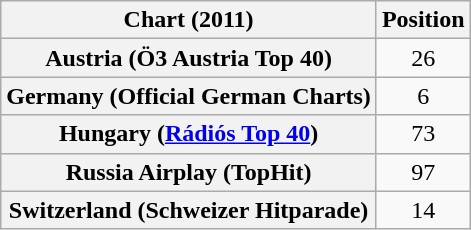<table class="wikitable plainrowheaders sortable" style="text-align:center;">
<tr>
<th scope="col">Chart (2011)</th>
<th scope="col">Position</th>
</tr>
<tr>
<th scope="row">Austria (Ö3 Austria Top 40)</th>
<td>26</td>
</tr>
<tr>
<th scope="row">Germany (Official German Charts)</th>
<td>6</td>
</tr>
<tr>
<th scope="row">Hungary (<a href='#'>Rádiós Top 40</a>)</th>
<td>73</td>
</tr>
<tr>
<th scope="row">Russia Airplay (TopHit)</th>
<td>97</td>
</tr>
<tr>
<th scope="row">Switzerland (Schweizer Hitparade)</th>
<td>14</td>
</tr>
</table>
